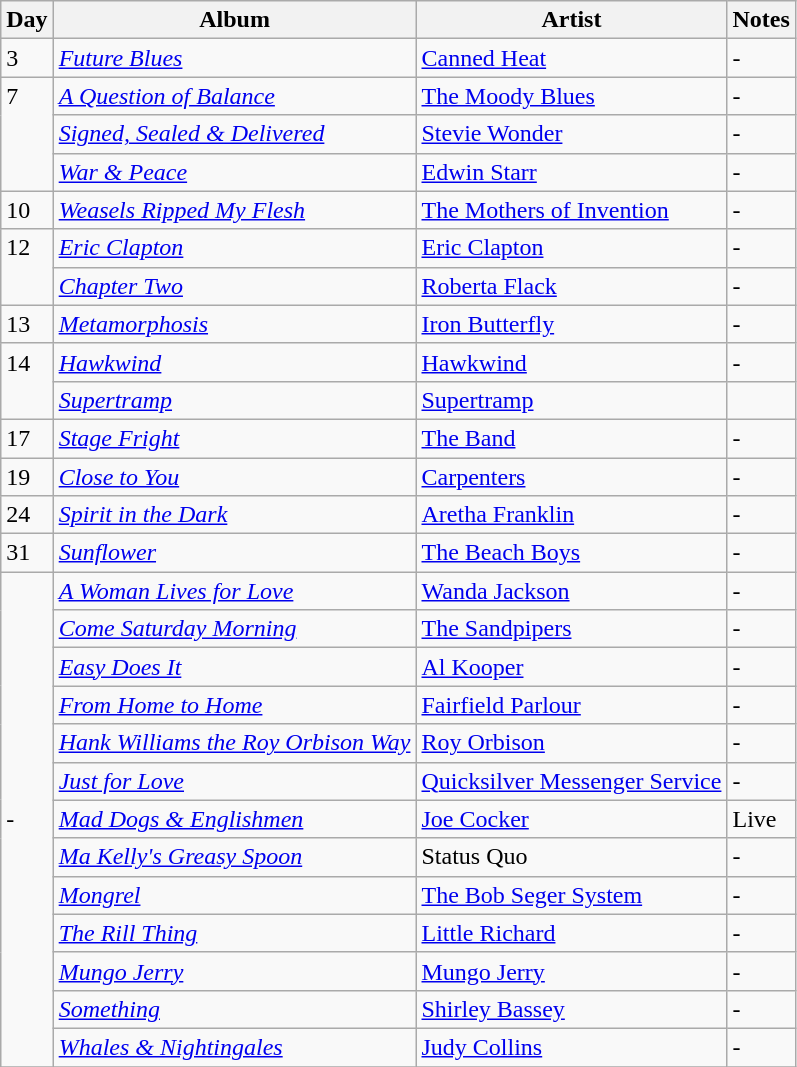<table class="wikitable">
<tr>
<th>Day</th>
<th>Album</th>
<th>Artist</th>
<th>Notes</th>
</tr>
<tr>
<td rowspan="1" valign="top">3</td>
<td><em><a href='#'>Future Blues</a></em></td>
<td><a href='#'>Canned Heat</a></td>
<td>-</td>
</tr>
<tr>
<td rowspan="3" valign="top">7</td>
<td><em><a href='#'>A Question of Balance</a></em></td>
<td><a href='#'>The Moody Blues</a></td>
<td>-</td>
</tr>
<tr>
<td><em><a href='#'>Signed, Sealed & Delivered</a></em></td>
<td><a href='#'>Stevie Wonder</a></td>
<td>-</td>
</tr>
<tr>
<td><em><a href='#'>War & Peace</a></em></td>
<td><a href='#'>Edwin Starr</a></td>
<td>-</td>
</tr>
<tr>
<td rowspan="1" valign="top">10</td>
<td><em><a href='#'>Weasels Ripped My Flesh</a></em></td>
<td><a href='#'>The Mothers of Invention</a></td>
<td>-</td>
</tr>
<tr>
<td rowspan="2" valign="top">12</td>
<td><em><a href='#'>Eric Clapton</a></em></td>
<td><a href='#'>Eric Clapton</a></td>
<td>-</td>
</tr>
<tr>
<td><em><a href='#'>Chapter Two</a></em></td>
<td><a href='#'>Roberta Flack</a></td>
<td>-</td>
</tr>
<tr>
<td rowspan="1" valign="top">13</td>
<td><em><a href='#'>Metamorphosis</a></em></td>
<td><a href='#'>Iron Butterfly</a></td>
<td>-</td>
</tr>
<tr>
<td rowspan="2" valign="top">14</td>
<td><em><a href='#'>Hawkwind</a></em></td>
<td><a href='#'>Hawkwind</a></td>
<td>-</td>
</tr>
<tr>
<td><em><a href='#'>Supertramp</a></em></td>
<td><a href='#'>Supertramp</a></td>
<td></td>
</tr>
<tr>
<td rowspan="1" valign="top">17</td>
<td><em><a href='#'>Stage Fright</a></em></td>
<td><a href='#'>The Band</a></td>
<td>-</td>
</tr>
<tr>
<td rowspan="1" valign="top">19</td>
<td><em><a href='#'>Close to You</a></em></td>
<td><a href='#'>Carpenters</a></td>
<td>-</td>
</tr>
<tr>
<td rowspan="1" valign="top">24</td>
<td><em><a href='#'>Spirit in the Dark</a></em></td>
<td><a href='#'>Aretha Franklin</a></td>
<td>-</td>
</tr>
<tr>
<td rowspan="1" valign="top">31</td>
<td><em><a href='#'>Sunflower</a></em></td>
<td><a href='#'>The Beach Boys</a></td>
<td>-</td>
</tr>
<tr>
<td rowspan="13">-</td>
<td><em><a href='#'>A Woman Lives for Love</a></em></td>
<td><a href='#'>Wanda Jackson</a></td>
<td>-</td>
</tr>
<tr>
<td><em><a href='#'>Come Saturday Morning</a></em></td>
<td><a href='#'>The Sandpipers</a></td>
<td>-</td>
</tr>
<tr>
<td><em><a href='#'>Easy Does It</a></em></td>
<td><a href='#'>Al Kooper</a></td>
<td>-</td>
</tr>
<tr>
<td><em><a href='#'>From Home to Home</a></em></td>
<td><a href='#'>Fairfield Parlour</a></td>
<td>-</td>
</tr>
<tr>
<td><em><a href='#'>Hank Williams the Roy Orbison Way</a></em></td>
<td><a href='#'>Roy Orbison</a></td>
<td>-</td>
</tr>
<tr>
<td><em><a href='#'>Just for Love</a></em></td>
<td><a href='#'>Quicksilver Messenger Service</a></td>
<td>-</td>
</tr>
<tr>
<td><em><a href='#'>Mad Dogs & Englishmen</a></em></td>
<td><a href='#'>Joe Cocker</a></td>
<td>Live</td>
</tr>
<tr>
<td><em><a href='#'>Ma Kelly's Greasy Spoon</a></em></td>
<td>Status Quo</td>
<td>-</td>
</tr>
<tr>
<td><em><a href='#'>Mongrel</a></em></td>
<td><a href='#'>The Bob Seger System</a></td>
<td>-</td>
</tr>
<tr>
<td><em><a href='#'>The Rill Thing</a></em></td>
<td><a href='#'>Little Richard</a></td>
<td>-</td>
</tr>
<tr>
<td><em><a href='#'>Mungo Jerry</a></em></td>
<td><a href='#'>Mungo Jerry</a></td>
<td>-</td>
</tr>
<tr>
<td><em><a href='#'>Something</a></em></td>
<td><a href='#'>Shirley Bassey</a></td>
<td>-</td>
</tr>
<tr>
<td><em><a href='#'>Whales & Nightingales</a></em></td>
<td><a href='#'>Judy Collins</a></td>
<td>-</td>
</tr>
<tr>
</tr>
</table>
